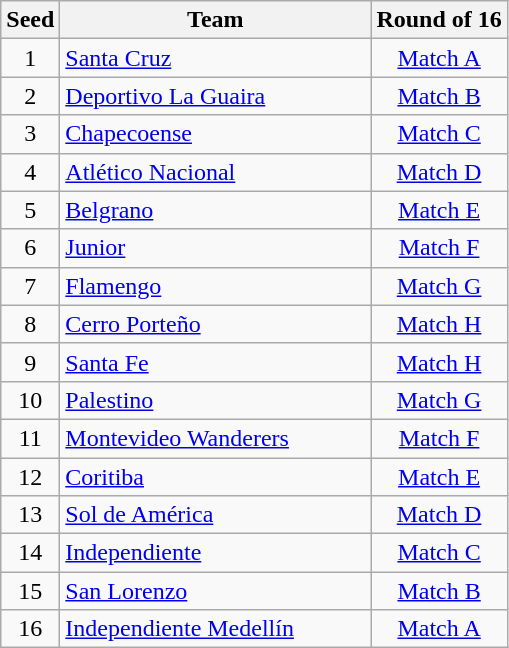<table class="wikitable">
<tr>
<th>Seed</th>
<th width=200>Team</th>
<th>Round of 16</th>
</tr>
<tr>
<td align=center>1</td>
<td> <a href='#'>Santa Cruz</a></td>
<td align=center><a href='#'>Match A</a></td>
</tr>
<tr>
<td align=center>2</td>
<td> <a href='#'>Deportivo La Guaira</a></td>
<td align=center><a href='#'>Match B</a></td>
</tr>
<tr>
<td align=center>3</td>
<td> <a href='#'>Chapecoense</a></td>
<td align=center><a href='#'>Match C</a></td>
</tr>
<tr>
<td align=center>4</td>
<td> <a href='#'>Atlético Nacional</a></td>
<td align=center><a href='#'>Match D</a></td>
</tr>
<tr>
<td align=center>5</td>
<td> <a href='#'>Belgrano</a></td>
<td align=center><a href='#'>Match E</a></td>
</tr>
<tr>
<td align=center>6</td>
<td> <a href='#'>Junior</a></td>
<td align=center><a href='#'>Match F</a></td>
</tr>
<tr>
<td align=center>7</td>
<td> <a href='#'>Flamengo</a></td>
<td align=center><a href='#'>Match G</a></td>
</tr>
<tr>
<td align=center>8</td>
<td> <a href='#'>Cerro Porteño</a></td>
<td align=center><a href='#'>Match H</a></td>
</tr>
<tr>
<td align=center>9</td>
<td> <a href='#'>Santa Fe</a></td>
<td align=center><a href='#'>Match H</a></td>
</tr>
<tr>
<td align=center>10</td>
<td> <a href='#'>Palestino</a></td>
<td align=center><a href='#'>Match G</a></td>
</tr>
<tr>
<td align=center>11</td>
<td> <a href='#'>Montevideo Wanderers</a></td>
<td align=center><a href='#'>Match F</a></td>
</tr>
<tr>
<td align=center>12</td>
<td> <a href='#'>Coritiba</a></td>
<td align=center><a href='#'>Match E</a></td>
</tr>
<tr>
<td align=center>13</td>
<td> <a href='#'>Sol de América</a></td>
<td align=center><a href='#'>Match D</a></td>
</tr>
<tr>
<td align=center>14</td>
<td> <a href='#'>Independiente</a></td>
<td align=center><a href='#'>Match C</a></td>
</tr>
<tr>
<td align=center>15</td>
<td> <a href='#'>San Lorenzo</a></td>
<td align=center><a href='#'>Match B</a></td>
</tr>
<tr>
<td align=center>16</td>
<td> <a href='#'>Independiente Medellín</a></td>
<td align=center><a href='#'>Match A</a></td>
</tr>
</table>
